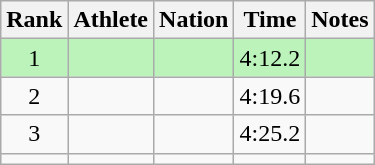<table class="wikitable sortable" style="text-align:center">
<tr>
<th>Rank</th>
<th>Athlete</th>
<th>Nation</th>
<th>Time</th>
<th>Notes</th>
</tr>
<tr bgcolor=bbf3bb>
<td>1</td>
<td align=left></td>
<td align=left></td>
<td>4:12.2</td>
<td></td>
</tr>
<tr>
<td>2</td>
<td align=left></td>
<td align=left></td>
<td>4:19.6</td>
<td></td>
</tr>
<tr>
<td>3</td>
<td align=left></td>
<td align=left></td>
<td>4:25.2</td>
<td></td>
</tr>
<tr>
<td></td>
<td align=left></td>
<td align=left></td>
<td></td>
<td></td>
</tr>
</table>
